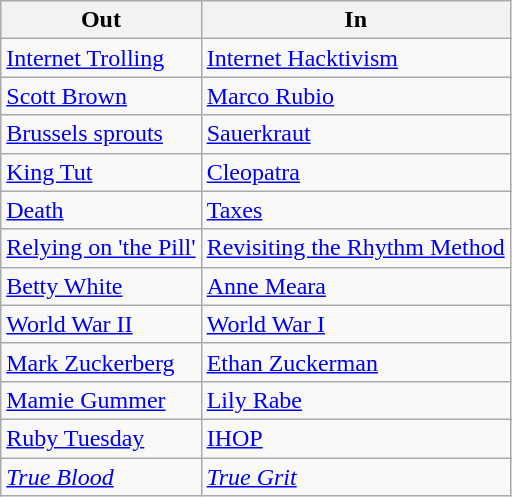<table class="wikitable">
<tr>
<th>Out</th>
<th>In</th>
</tr>
<tr>
<td><a href='#'>Internet Trolling</a></td>
<td><a href='#'>Internet Hacktivism</a></td>
</tr>
<tr>
<td><a href='#'>Scott Brown</a></td>
<td><a href='#'>Marco Rubio</a></td>
</tr>
<tr>
<td><a href='#'>Brussels sprouts</a></td>
<td><a href='#'>Sauerkraut</a></td>
</tr>
<tr>
<td><a href='#'>King Tut</a></td>
<td><a href='#'>Cleopatra</a></td>
</tr>
<tr>
<td><a href='#'>Death</a></td>
<td><a href='#'>Taxes</a></td>
</tr>
<tr>
<td><a href='#'>Relying on 'the Pill'</a></td>
<td><a href='#'>Revisiting the Rhythm Method</a></td>
</tr>
<tr>
<td><a href='#'>Betty White</a></td>
<td><a href='#'>Anne Meara</a></td>
</tr>
<tr>
<td><a href='#'>World War II</a></td>
<td><a href='#'>World War I</a></td>
</tr>
<tr>
<td><a href='#'>Mark Zuckerberg</a></td>
<td><a href='#'>Ethan Zuckerman</a></td>
</tr>
<tr>
<td><a href='#'>Mamie Gummer</a></td>
<td><a href='#'>Lily Rabe</a></td>
</tr>
<tr>
<td><a href='#'>Ruby Tuesday</a></td>
<td><a href='#'>IHOP</a></td>
</tr>
<tr>
<td><em><a href='#'>True Blood</a></em></td>
<td><em><a href='#'>True Grit</a></em></td>
</tr>
</table>
